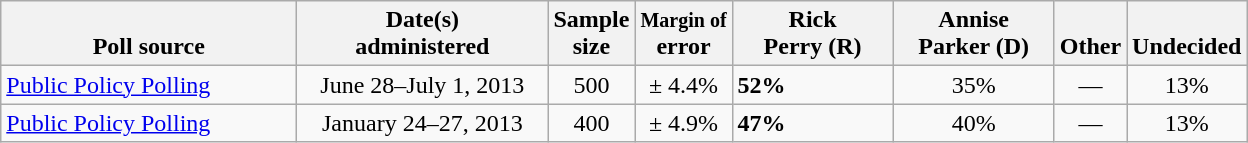<table class="wikitable">
<tr valign= bottom>
<th style="width:190px;">Poll source</th>
<th style="width:160px;">Date(s)<br>administered</th>
<th class=small>Sample<br>size</th>
<th><small>Margin of</small><br>error</th>
<th style="width:100px;">Rick<br>Perry (R)</th>
<th style="width:100px;">Annise<br>Parker (D)</th>
<th style="width:40px;">Other</th>
<th style="width:40px;">Undecided</th>
</tr>
<tr>
<td><a href='#'>Public Policy Polling</a></td>
<td align=center>June 28–July 1, 2013</td>
<td align=center>500</td>
<td align=center>± 4.4%</td>
<td><strong>52%</strong></td>
<td align=center>35%</td>
<td align=center>—</td>
<td align=center>13%</td>
</tr>
<tr>
<td><a href='#'>Public Policy Polling</a></td>
<td align=center>January 24–27, 2013</td>
<td align=center>400</td>
<td align=center>± 4.9%</td>
<td><strong>47%</strong></td>
<td align=center>40%</td>
<td align=center>—</td>
<td align=center>13%</td>
</tr>
</table>
